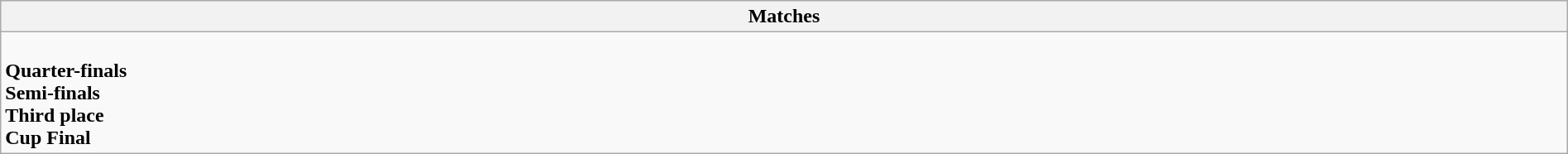<table class="wikitable collapsible collapsed" style="width:100%;">
<tr>
<th>Matches</th>
</tr>
<tr>
<td><br><strong>Quarter-finals</strong>



<br><strong>Semi-finals</strong>

<br><strong>Third place</strong>
<br><strong>Cup Final</strong>
</td>
</tr>
</table>
